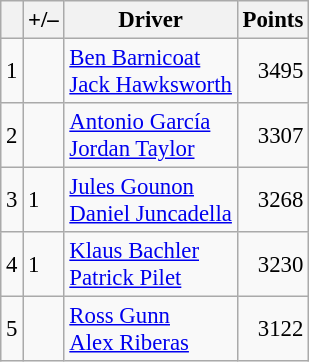<table class="wikitable" style="font-size: 95%;">
<tr>
<th scope="col"></th>
<th scope="col">+/–</th>
<th scope="col">Driver</th>
<th scope="col">Points</th>
</tr>
<tr>
<td align=center>1</td>
<td align="left"></td>
<td> <a href='#'>Ben Barnicoat</a><br> <a href='#'>Jack Hawksworth</a></td>
<td align=right>3495</td>
</tr>
<tr>
<td align=center>2</td>
<td align="left"></td>
<td> <a href='#'>Antonio García</a><br> <a href='#'>Jordan Taylor</a></td>
<td align=right>3307</td>
</tr>
<tr>
<td align=center>3</td>
<td align="left"> 1</td>
<td> <a href='#'>Jules Gounon</a><br> <a href='#'>Daniel Juncadella</a></td>
<td align=right>3268</td>
</tr>
<tr>
<td align=center>4</td>
<td align="left"> 1</td>
<td> <a href='#'>Klaus Bachler</a><br> <a href='#'>Patrick Pilet</a></td>
<td align=right>3230</td>
</tr>
<tr>
<td align=center>5</td>
<td align="left"></td>
<td> <a href='#'>Ross Gunn</a><br> <a href='#'>Alex Riberas</a></td>
<td align=right>3122</td>
</tr>
</table>
